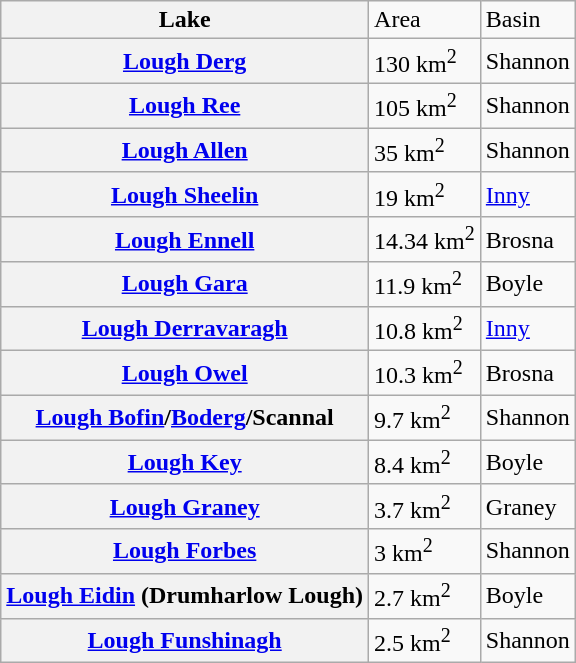<table class="wikitable">
<tr>
<th>Lake</th>
<td>Area</td>
<td>Basin</td>
</tr>
<tr>
<th><a href='#'>Lough Derg</a></th>
<td>130 km<sup>2</sup></td>
<td>Shannon</td>
</tr>
<tr>
<th><a href='#'>Lough Ree</a></th>
<td>105 km<sup>2</sup></td>
<td>Shannon</td>
</tr>
<tr>
<th><a href='#'>Lough Allen</a></th>
<td>35 km<sup>2</sup></td>
<td>Shannon</td>
</tr>
<tr>
<th><a href='#'>Lough Sheelin</a></th>
<td>19 km<sup>2</sup></td>
<td><a href='#'>Inny</a></td>
</tr>
<tr>
<th><a href='#'>Lough Ennell</a></th>
<td>14.34 km<sup>2</sup></td>
<td>Brosna</td>
</tr>
<tr>
<th><a href='#'>Lough Gara</a></th>
<td>11.9 km<sup>2</sup></td>
<td>Boyle</td>
</tr>
<tr>
<th><a href='#'>Lough Derravaragh</a></th>
<td>10.8 km<sup>2</sup></td>
<td><a href='#'>Inny</a></td>
</tr>
<tr>
<th><a href='#'>Lough Owel</a></th>
<td>10.3 km<sup>2</sup></td>
<td>Brosna</td>
</tr>
<tr>
<th><a href='#'>Lough Bofin</a>/<a href='#'>Boderg</a>/Scannal</th>
<td>9.7 km<sup>2</sup></td>
<td>Shannon</td>
</tr>
<tr>
<th><a href='#'>Lough Key</a></th>
<td>8.4 km<sup>2</sup></td>
<td>Boyle</td>
</tr>
<tr>
<th><a href='#'>Lough Graney</a></th>
<td>3.7 km<sup>2</sup></td>
<td>Graney</td>
</tr>
<tr>
<th><a href='#'>Lough Forbes</a></th>
<td>3 km<sup>2</sup></td>
<td>Shannon</td>
</tr>
<tr>
<th><a href='#'>Lough Eidin</a> (Drumharlow Lough)</th>
<td>2.7 km<sup>2</sup></td>
<td>Boyle</td>
</tr>
<tr>
<th><a href='#'>Lough Funshinagh</a></th>
<td>2.5 km<sup>2</sup></td>
<td>Shannon</td>
</tr>
</table>
